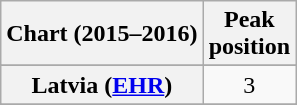<table class="wikitable sortable plainrowheaders" style="text-align:center;">
<tr>
<th scope="col">Chart (2015–2016)</th>
<th scope="col">Peak<br>position</th>
</tr>
<tr>
</tr>
<tr>
</tr>
<tr>
</tr>
<tr>
</tr>
<tr>
</tr>
<tr>
</tr>
<tr>
</tr>
<tr>
</tr>
<tr>
</tr>
<tr>
</tr>
<tr>
</tr>
<tr>
</tr>
<tr>
</tr>
<tr>
<th scope="row">Latvia (<a href='#'>EHR</a>)</th>
<td>3</td>
</tr>
<tr>
</tr>
<tr>
</tr>
<tr>
</tr>
<tr>
</tr>
<tr>
</tr>
<tr>
</tr>
<tr>
</tr>
<tr>
</tr>
<tr>
</tr>
<tr>
</tr>
<tr>
</tr>
<tr>
</tr>
<tr>
</tr>
<tr>
</tr>
</table>
